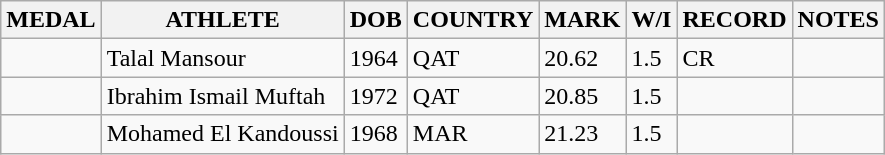<table class="wikitable">
<tr>
<th>MEDAL</th>
<th>ATHLETE</th>
<th>DOB</th>
<th>COUNTRY</th>
<th>MARK</th>
<th>W/I</th>
<th>RECORD</th>
<th>NOTES</th>
</tr>
<tr>
<td></td>
<td>Talal Mansour</td>
<td>1964</td>
<td>QAT</td>
<td>20.62</td>
<td>1.5</td>
<td>CR</td>
<td></td>
</tr>
<tr>
<td></td>
<td>Ibrahim Ismail Muftah</td>
<td>1972</td>
<td>QAT</td>
<td>20.85</td>
<td>1.5</td>
<td></td>
<td></td>
</tr>
<tr>
<td></td>
<td>Mohamed El Kandoussi</td>
<td>1968</td>
<td>MAR</td>
<td>21.23</td>
<td>1.5</td>
<td></td>
<td></td>
</tr>
</table>
